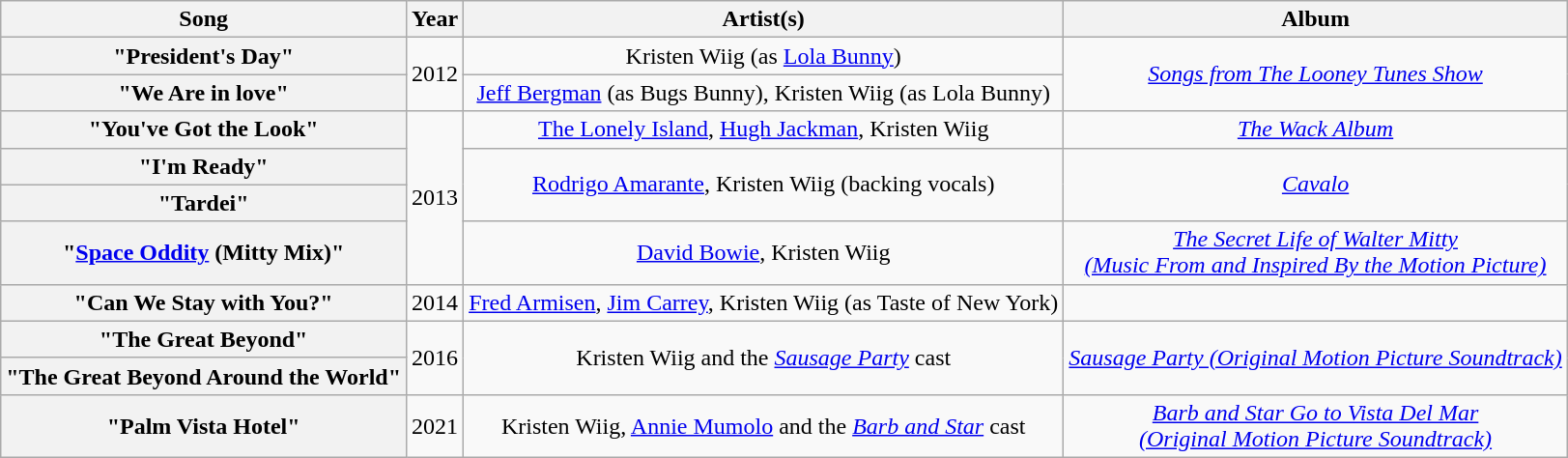<table class="wikitable plainrowheaders" style="text-align:center;">
<tr>
<th scope="col">Song</th>
<th scope="col">Year</th>
<th scope="col">Artist(s)</th>
<th scope="col">Album</th>
</tr>
<tr>
<th scope="row">"President's Day"</th>
<td rowspan="2">2012</td>
<td>Kristen Wiig (as <a href='#'>Lola Bunny</a>)</td>
<td rowspan="2"><em><a href='#'>Songs from The Looney Tunes Show</a></em></td>
</tr>
<tr>
<th scope="row">"We Are in love"</th>
<td><a href='#'>Jeff Bergman</a> (as Bugs Bunny), Kristen Wiig (as Lola Bunny)</td>
</tr>
<tr>
<th scope="row">"You've Got the Look"</th>
<td rowspan="4">2013</td>
<td><a href='#'>The Lonely Island</a>, <a href='#'>Hugh Jackman</a>, Kristen Wiig</td>
<td><em><a href='#'>The Wack Album</a></em></td>
</tr>
<tr>
<th scope="row">"I'm Ready"</th>
<td rowspan="2"><a href='#'>Rodrigo Amarante</a>, Kristen Wiig (backing vocals)</td>
<td rowspan="2"><em><a href='#'>Cavalo</a></em></td>
</tr>
<tr>
<th scope="row">"Tardei"</th>
</tr>
<tr>
<th scope="row">"<a href='#'>Space Oddity</a> (Mitty Mix)"</th>
<td><a href='#'>David Bowie</a>, Kristen Wiig</td>
<td><em><a href='#'>The Secret Life of Walter Mitty<br>(Music From and Inspired By the Motion Picture)</a></em></td>
</tr>
<tr>
<th scope="row">"Can We Stay with You?"</th>
<td>2014</td>
<td><a href='#'>Fred Armisen</a>, <a href='#'>Jim Carrey</a>, Kristen Wiig (as Taste of New York)</td>
<td></td>
</tr>
<tr>
<th scope="row">"The Great Beyond"</th>
<td rowspan="2">2016</td>
<td rowspan="2">Kristen Wiig and the <em><a href='#'>Sausage Party</a></em> cast</td>
<td rowspan="2"><em><a href='#'>Sausage Party (Original Motion Picture Soundtrack)</a></em></td>
</tr>
<tr>
<th scope="row">"The Great Beyond Around the World"</th>
</tr>
<tr>
<th scope="row">"Palm Vista Hotel"</th>
<td rowspan="2">2021</td>
<td rowspan="2">Kristen Wiig, <a href='#'>Annie Mumolo</a> and the <em><a href='#'>Barb and Star</a></em> cast</td>
<td rowspan="2"><em><a href='#'>Barb and Star Go to Vista Del Mar<br>(Original Motion Picture Soundtrack)</a></em></td>
</tr>
</table>
